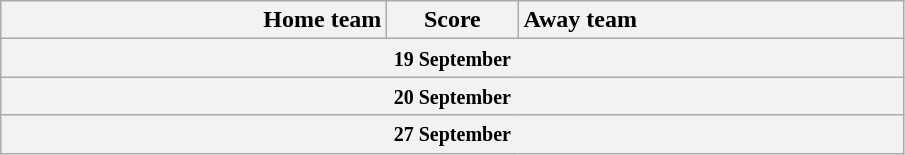<table class="wikitable" style="border-collapse: collapse;">
<tr>
<th style="text-align:right; width:250px">Home team</th>
<th style="width:80px">Score</th>
<th style="text-align:left; width:250px">Away team</th>
</tr>
<tr>
<th colspan="3" align="center"><small>19 September</small><br>
</th>
</tr>
<tr>
<th colspan="3" align="center"><small>20 September</small><br>



</th>
</tr>
<tr>
<th colspan="3" align="center"><small>27 September</small><br></th>
</tr>
</table>
